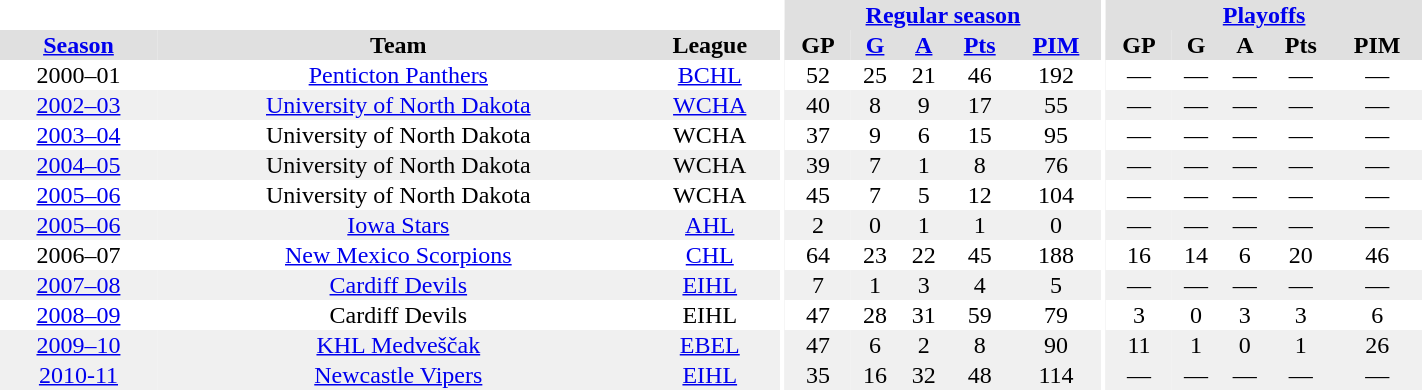<table border="0" cellpadding="1" cellspacing="0" style="text-align:center; width:75%">
<tr bgcolor="#e0e0e0">
<th colspan="3" bgcolor="#ffffff"></th>
<th rowspan="99" bgcolor="#ffffff"></th>
<th colspan="5"><a href='#'>Regular season</a></th>
<th rowspan="99" bgcolor="#ffffff"></th>
<th colspan="5"><a href='#'>Playoffs</a></th>
</tr>
<tr bgcolor="#e0e0e0">
<th><a href='#'>Season</a></th>
<th>Team</th>
<th>League</th>
<th>GP</th>
<th><a href='#'>G</a></th>
<th><a href='#'>A</a></th>
<th><a href='#'>Pts</a></th>
<th><a href='#'>PIM</a></th>
<th>GP</th>
<th>G</th>
<th>A</th>
<th>Pts</th>
<th>PIM</th>
</tr>
<tr ALIGN="center">
<td>2000–01</td>
<td><a href='#'>Penticton Panthers</a></td>
<td><a href='#'>BCHL</a></td>
<td>52</td>
<td>25</td>
<td>21</td>
<td>46</td>
<td>192</td>
<td>—</td>
<td>—</td>
<td>—</td>
<td>—</td>
<td>—</td>
</tr>
<tr ALIGN="center" bgcolor="#f0f0f0">
<td><a href='#'>2002–03</a></td>
<td><a href='#'>University of North Dakota</a></td>
<td><a href='#'>WCHA</a></td>
<td>40</td>
<td>8</td>
<td>9</td>
<td>17</td>
<td>55</td>
<td>—</td>
<td>—</td>
<td>—</td>
<td>—</td>
<td>—</td>
</tr>
<tr ALIGN="center">
<td><a href='#'>2003–04</a></td>
<td>University of North Dakota</td>
<td>WCHA</td>
<td>37</td>
<td>9</td>
<td>6</td>
<td>15</td>
<td>95</td>
<td>—</td>
<td>—</td>
<td>—</td>
<td>—</td>
<td>—</td>
</tr>
<tr ALIGN="center" bgcolor="#f0f0f0">
<td><a href='#'>2004–05</a></td>
<td>University of North Dakota</td>
<td>WCHA</td>
<td>39</td>
<td>7</td>
<td>1</td>
<td>8</td>
<td>76</td>
<td>—</td>
<td>—</td>
<td>—</td>
<td>—</td>
<td>—</td>
</tr>
<tr ALIGN="center">
<td><a href='#'>2005–06</a></td>
<td>University of North Dakota</td>
<td>WCHA</td>
<td>45</td>
<td>7</td>
<td>5</td>
<td>12</td>
<td>104</td>
<td>—</td>
<td>—</td>
<td>—</td>
<td>—</td>
<td>—</td>
</tr>
<tr ALIGN="center" bgcolor="#f0f0f0">
<td><a href='#'>2005–06</a></td>
<td><a href='#'>Iowa Stars</a></td>
<td><a href='#'>AHL</a></td>
<td>2</td>
<td>0</td>
<td>1</td>
<td>1</td>
<td>0</td>
<td>—</td>
<td>—</td>
<td>—</td>
<td>—</td>
<td>—</td>
</tr>
<tr ALIGN="center">
<td>2006–07</td>
<td><a href='#'>New Mexico Scorpions</a></td>
<td><a href='#'>CHL</a></td>
<td>64</td>
<td>23</td>
<td>22</td>
<td>45</td>
<td>188</td>
<td>16</td>
<td>14</td>
<td>6</td>
<td>20</td>
<td>46</td>
</tr>
<tr ALIGN="center" bgcolor="#f0f0f0">
<td><a href='#'>2007–08</a></td>
<td><a href='#'>Cardiff Devils</a></td>
<td><a href='#'>EIHL</a></td>
<td>7</td>
<td>1</td>
<td>3</td>
<td>4</td>
<td>5</td>
<td>—</td>
<td>—</td>
<td>—</td>
<td>—</td>
<td>—</td>
</tr>
<tr ALIGN="center">
<td><a href='#'>2008–09</a></td>
<td>Cardiff Devils</td>
<td>EIHL</td>
<td>47</td>
<td>28</td>
<td>31</td>
<td>59</td>
<td>79</td>
<td>3</td>
<td>0</td>
<td>3</td>
<td>3</td>
<td>6</td>
</tr>
<tr ALIGN="center" bgcolor="#f0f0f0">
<td><a href='#'>2009–10</a></td>
<td><a href='#'>KHL Medveščak</a></td>
<td><a href='#'>EBEL</a></td>
<td>47</td>
<td>6</td>
<td>2</td>
<td>8</td>
<td>90</td>
<td>11</td>
<td>1</td>
<td>0</td>
<td>1</td>
<td>26</td>
</tr>
<tr ALIGN="center" bgcolor="#f0f0f0">
<td><a href='#'>2010-11</a></td>
<td><a href='#'>Newcastle Vipers</a></td>
<td><a href='#'>EIHL</a></td>
<td>35</td>
<td>16</td>
<td>32</td>
<td>48</td>
<td>114</td>
<td>—</td>
<td>—</td>
<td>—</td>
<td>—</td>
<td>—</td>
</tr>
</table>
